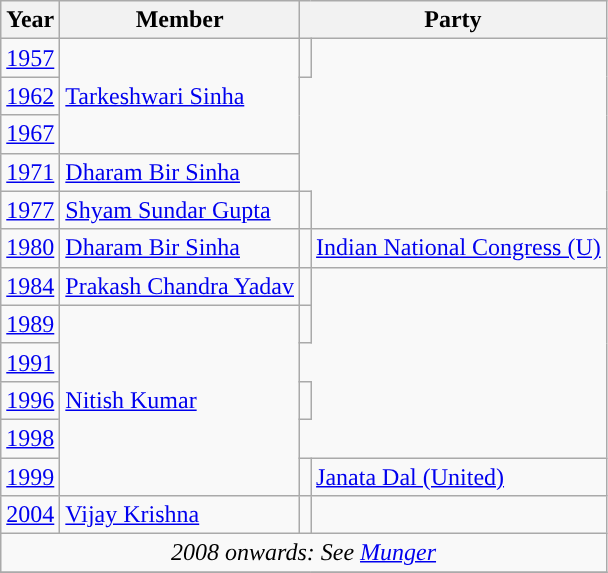<table class="wikitable">
<tr>
<th>Year</th>
<th>Member</th>
<th colspan="2">Party</th>
</tr>
<tr>
<td><a href='#'>1957</a></td>
<td rowspan=3><a href='#'>Tarkeshwari Sinha</a></td>
<td></td>
</tr>
<tr>
<td><a href='#'>1962</a></td>
</tr>
<tr>
<td><a href='#'>1967</a></td>
</tr>
<tr>
<td><a href='#'>1971</a></td>
<td><a href='#'>Dharam Bir Sinha</a></td>
</tr>
<tr>
<td><a href='#'>1977</a></td>
<td><a href='#'>Shyam Sundar Gupta</a></td>
<td></td>
</tr>
<tr>
<td><a href='#'>1980</a></td>
<td><a href='#'>Dharam Bir Sinha</a></td>
<td style="background-color: "></td>
<td><a href='#'>Indian National Congress (U)</a></td>
</tr>
<tr>
<td><a href='#'>1984</a></td>
<td><a href='#'>Prakash Chandra Yadav</a></td>
<td></td>
</tr>
<tr>
<td><a href='#'>1989</a></td>
<td rowspan=5><a href='#'>Nitish Kumar</a></td>
<td></td>
</tr>
<tr>
<td><a href='#'>1991</a></td>
</tr>
<tr>
<td><a href='#'>1996</a></td>
<td></td>
</tr>
<tr>
<td><a href='#'>1998</a></td>
</tr>
<tr>
<td><a href='#'>1999</a></td>
<td style="background-color: "></td>
<td><a href='#'>Janata Dal (United)</a></td>
</tr>
<tr>
<td><a href='#'>2004</a></td>
<td><a href='#'>Vijay Krishna</a></td>
<td></td>
</tr>
<tr>
<td colspan=4 align=center><em>2008 onwards: See <a href='#'>Munger</a></em></td>
</tr>
<tr>
</tr>
</table>
